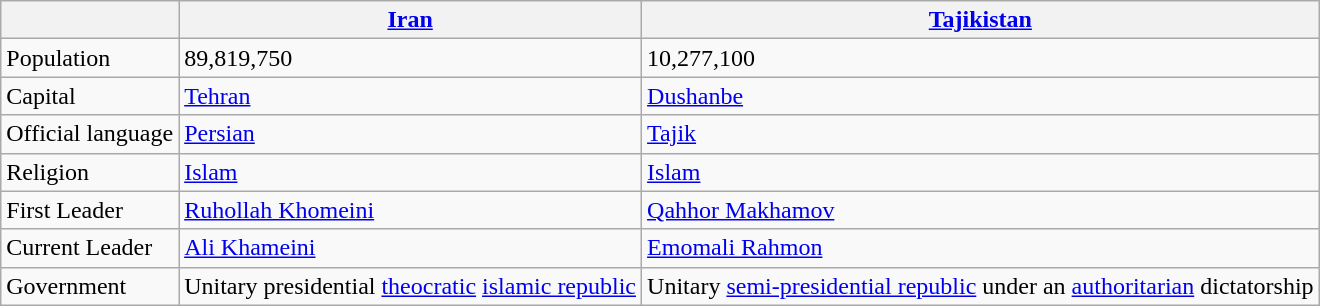<table class="wikitable">
<tr>
<th></th>
<th><a href='#'>Iran</a></th>
<th><a href='#'>Tajikistan</a></th>
</tr>
<tr>
<td>Population</td>
<td>89,819,750</td>
<td>10,277,100</td>
</tr>
<tr>
<td>Capital</td>
<td><a href='#'>Tehran</a></td>
<td><a href='#'>Dushanbe</a></td>
</tr>
<tr>
<td>Official language</td>
<td><a href='#'>Persian</a></td>
<td><a href='#'>Tajik</a></td>
</tr>
<tr>
<td>Religion</td>
<td><a href='#'>Islam</a></td>
<td><a href='#'>Islam</a></td>
</tr>
<tr>
<td>First Leader</td>
<td><a href='#'>Ruhollah Khomeini</a></td>
<td><a href='#'>Qahhor Makhamov</a></td>
</tr>
<tr>
<td>Current Leader</td>
<td><a href='#'>Ali Khameini</a></td>
<td><a href='#'>Emomali Rahmon</a></td>
</tr>
<tr>
<td>Government</td>
<td>Unitary presidential <a href='#'>theocratic</a> <a href='#'>islamic republic</a></td>
<td>Unitary <a href='#'>semi-presidential republic</a> under an <a href='#'>authoritarian</a> dictatorship</td>
</tr>
</table>
